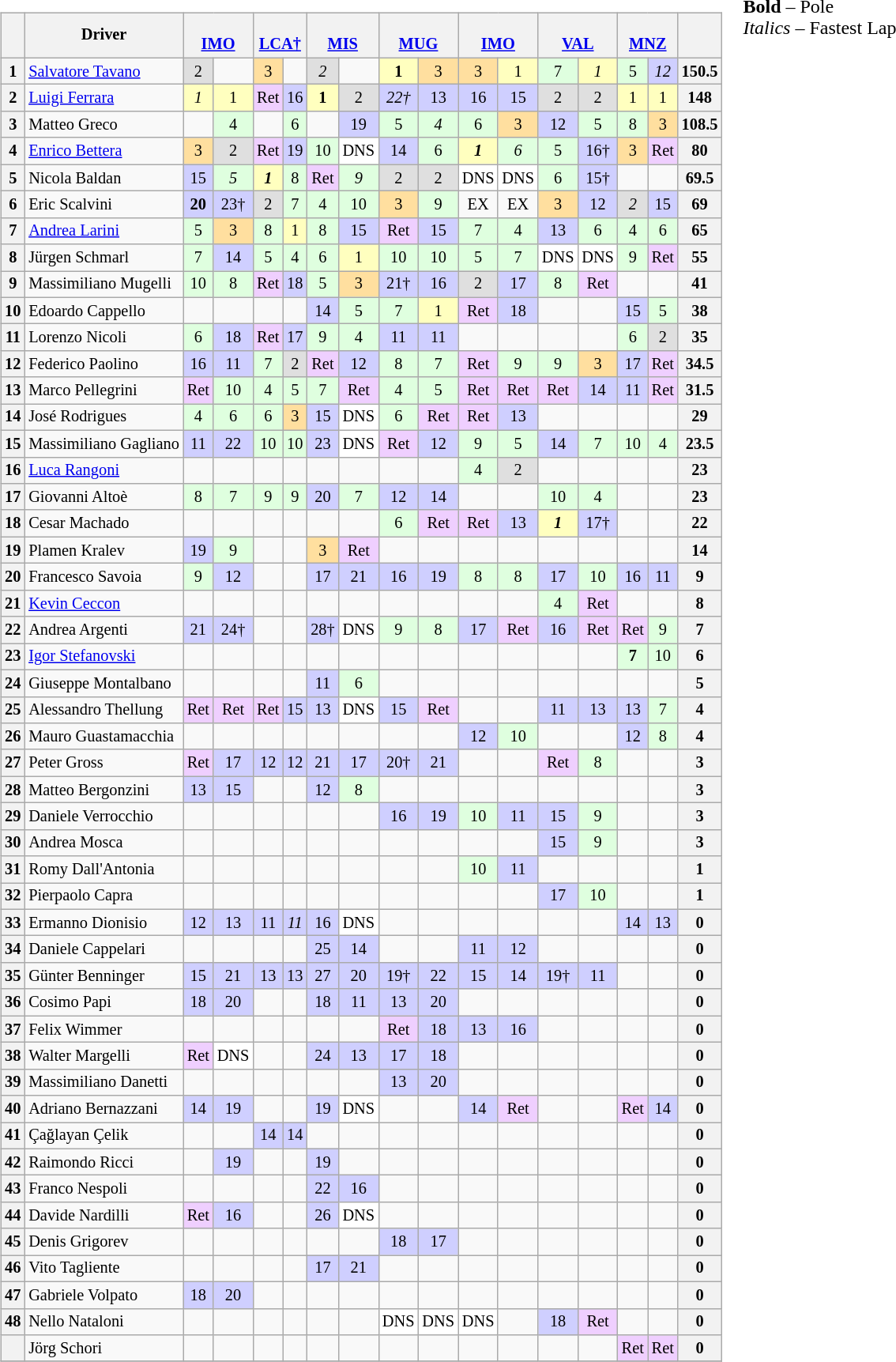<table>
<tr>
<td valign="top"><br><table align=left| class="wikitable" style="font-size: 85%; text-align: center">
<tr valign="top">
<th valign=middle></th>
<th valign=middle>Driver</th>
<th colspan=2><br><a href='#'>IMO</a></th>
<th colspan=2><br><a href='#'>LCA†</a></th>
<th colspan=2><br><a href='#'>MIS</a></th>
<th colspan=2><br><a href='#'>MUG</a></th>
<th colspan=2><br><a href='#'>IMO</a></th>
<th colspan=2><br><a href='#'>VAL</a></th>
<th colspan=2><br><a href='#'>MNZ</a></th>
<th valign=middle>  </th>
</tr>
<tr>
<th>1</th>
<td align="left"> <a href='#'>Salvatore Tavano</a></td>
<td style="background:#dfdfdf;">2</td>
<td></td>
<td style="background:#ffdf9f;">3</td>
<td></td>
<td style="background:#dfdfdf;"><em>2</em></td>
<td></td>
<td style="background:#ffffbf;"><strong>1</strong></td>
<td style="background:#ffdf9f;">3</td>
<td style="background:#ffdf9f;">3</td>
<td style="background:#ffffbf;">1</td>
<td style="background:#dfffdf;">7</td>
<td style="background:#ffffbf;"><em>1</em></td>
<td style="background:#dfffdf;">5</td>
<td style="background:#cfcfff;"><em>12</em></td>
<th>150.5</th>
</tr>
<tr>
<th>2</th>
<td align="left"> <a href='#'>Luigi Ferrara</a></td>
<td style="background:#ffffbf;"><em>1</em></td>
<td style="background:#ffffbf;">1</td>
<td style="background:#efcfff;">Ret</td>
<td style="background:#cfcfff;">16</td>
<td style="background:#ffffbf;"><strong>1</strong></td>
<td style="background:#dfdfdf;">2</td>
<td style="background:#cfcfff;"><em>22†</em></td>
<td style="background:#cfcfff;">13</td>
<td style="background:#cfcfff;">16</td>
<td style="background:#cfcfff;">15</td>
<td style="background:#dfdfdf;">2</td>
<td style="background:#dfdfdf;">2</td>
<td style="background:#ffffbf;">1</td>
<td style="background:#ffffbf;">1</td>
<th>148</th>
</tr>
<tr>
<th>3</th>
<td align="left"> Matteo Greco</td>
<td></td>
<td style="background:#dfffdf;">4</td>
<td></td>
<td style="background:#dfffdf;">6</td>
<td></td>
<td style="background:#cfcfff;">19</td>
<td style="background:#dfffdf;">5</td>
<td style="background:#dfffdf;"><em>4</em></td>
<td style="background:#dfffdf;">6</td>
<td style="background:#ffdf9f;">3</td>
<td style="background:#cfcfff;">12</td>
<td style="background:#dfffdf;">5</td>
<td style="background:#dfffdf;">8</td>
<td style="background:#ffdf9f;">3</td>
<th>108.5</th>
</tr>
<tr>
<th>4</th>
<td align="left"> <a href='#'>Enrico Bettera</a></td>
<td style="background:#ffdf9f;">3</td>
<td style="background:#dfdfdf;">2</td>
<td style="background:#efcfff;">Ret</td>
<td style="background:#cfcfff;">19</td>
<td style="background:#dfffdf;">10</td>
<td style="background:#ffffff;">DNS</td>
<td style="background:#cfcfff;">14</td>
<td style="background:#dfffdf;">6</td>
<td style="background:#ffffbf;"><strong><em>1</em></strong></td>
<td style="background:#dfffdf;"><em>6</em></td>
<td style="background:#dfffdf;">5</td>
<td style="background:#cfcfff;">16†</td>
<td style="background:#ffdf9f;">3</td>
<td style="background:#efcfff;">Ret</td>
<th>80</th>
</tr>
<tr>
<th>5</th>
<td align="left"> Nicola Baldan</td>
<td style="background:#cfcfff;">15</td>
<td style="background:#dfffdf;"><em>5</em></td>
<td style="background:#ffffbf;"><strong><em>1</em></strong></td>
<td style="background:#dfffdf;">8</td>
<td style="background:#efcfff;">Ret</td>
<td style="background:#dfffdf;"><em>9</em></td>
<td style="background:#dfdfdf;">2</td>
<td style="background:#dfdfdf;">2</td>
<td style="background:#ffffff;">DNS</td>
<td style="background:#ffffff;">DNS</td>
<td style="background:#dfffdf;">6</td>
<td style="background:#cfcfff;">15†</td>
<td></td>
<td></td>
<th>69.5</th>
</tr>
<tr>
<th>6</th>
<td align="left"> Eric Scalvini</td>
<td style="background:#cfcfff;"><strong>20</strong></td>
<td style="background:#cfcfff;">23†</td>
<td style="background:#dfdfdf;">2</td>
<td style="background:#dfffdf;">7</td>
<td style="background:#dfffdf;">4</td>
<td style="background:#dfffdf;">10</td>
<td style="background:#ffdf9f;">3</td>
<td style="background:#dfffdf;">9</td>
<td>EX</td>
<td>EX</td>
<td style="background:#ffdf9f;">3</td>
<td style="background:#cfcfff;">12</td>
<td style="background:#dfdfdf;"><em>2</em></td>
<td style="background:#cfcfff;">15</td>
<th>69</th>
</tr>
<tr>
<th>7</th>
<td align="left"> <a href='#'>Andrea Larini</a></td>
<td style="background:#dfffdf;">5</td>
<td style="background:#ffdf9f;">3</td>
<td style="background:#dfffdf;">8</td>
<td style="background:#ffffbf;">1</td>
<td style="background:#dfffdf;">8</td>
<td style="background:#cfcfff;">15</td>
<td style="background:#efcfff;">Ret</td>
<td style="background:#cfcfff;">15</td>
<td style="background:#dfffdf;">7</td>
<td style="background:#dfffdf;">4</td>
<td style="background:#cfcfff;">13</td>
<td style="background:#dfffdf;">6</td>
<td style="background:#dfffdf;">4</td>
<td style="background:#dfffdf;">6</td>
<th>65</th>
</tr>
<tr>
<th>8</th>
<td align="left"> Jürgen Schmarl</td>
<td style="background:#dfffdf;">7</td>
<td style="background:#cfcfff;">14</td>
<td style="background:#dfffdf;">5</td>
<td style="background:#dfffdf;">4</td>
<td style="background:#dfffdf;">6</td>
<td style="background:#ffffbf;">1</td>
<td style="background:#dfffdf;">10</td>
<td style="background:#dfffdf;">10</td>
<td style="background:#dfffdf;">5</td>
<td style="background:#dfffdf;">7</td>
<td style="background:#ffffff;">DNS</td>
<td style="background:#ffffff;">DNS</td>
<td style="background:#dfffdf;">9</td>
<td style="background:#efcfff;">Ret</td>
<th>55</th>
</tr>
<tr>
<th>9</th>
<td align="left"> Massimiliano Mugelli</td>
<td style="background:#dfffdf;">10</td>
<td style="background:#dfffdf;">8</td>
<td style="background:#efcfff;">Ret</td>
<td style="background:#cfcfff;">18</td>
<td style="background:#dfffdf;">5</td>
<td style="background:#ffdf9f;">3</td>
<td style="background:#cfcfff;">21†</td>
<td style="background:#cfcfff;">16</td>
<td style="background:#dfdfdf;">2</td>
<td style="background:#cfcfff;">17</td>
<td style="background:#dfffdf;">8</td>
<td style="background:#efcfff;">Ret</td>
<td></td>
<td></td>
<th>41</th>
</tr>
<tr>
<th>10</th>
<td align="left"> Edoardo Cappello</td>
<td></td>
<td></td>
<td></td>
<td></td>
<td style="background:#cfcfff;">14</td>
<td style="background:#dfffdf;">5</td>
<td style="background:#dfffdf;">7</td>
<td style="background:#ffffbf;">1</td>
<td style="background:#efcfff;">Ret</td>
<td style="background:#cfcfff;">18</td>
<td></td>
<td></td>
<td style="background:#cfcfff;">15</td>
<td style="background:#dfffdf;">5</td>
<th>38</th>
</tr>
<tr>
<th>11</th>
<td align="left"> Lorenzo Nicoli</td>
<td style="background:#dfffdf;">6</td>
<td style="background:#cfcfff;">18</td>
<td style="background:#efcfff;">Ret</td>
<td style="background:#cfcfff;">17</td>
<td style="background:#dfffdf;">9</td>
<td style="background:#dfffdf;">4</td>
<td style="background:#cfcfff;">11</td>
<td style="background:#cfcfff;">11</td>
<td></td>
<td></td>
<td></td>
<td></td>
<td style="background:#dfffdf;">6</td>
<td style="background:#dfdfdf;">2</td>
<th>35</th>
</tr>
<tr>
<th>12</th>
<td align="left"> Federico Paolino</td>
<td style="background:#cfcfff;">16</td>
<td style="background:#cfcfff;">11</td>
<td style="background:#dfffdf;">7</td>
<td style="background:#dfdfdf;">2</td>
<td style="background:#efcfff;">Ret</td>
<td style="background:#cfcfff;">12</td>
<td style="background:#dfffdf;">8</td>
<td style="background:#dfffdf;">7</td>
<td style="background:#efcfff;">Ret</td>
<td style="background:#dfffdf;">9</td>
<td style="background:#dfffdf;">9</td>
<td style="background:#ffdf9f;">3</td>
<td style="background:#cfcfff;">17</td>
<td style="background:#efcfff;">Ret</td>
<th>34.5</th>
</tr>
<tr>
<th>13</th>
<td align="left"> Marco Pellegrini</td>
<td style="background:#efcfff;">Ret</td>
<td style="background:#dfffdf;">10</td>
<td style="background:#dfffdf;">4</td>
<td style="background:#dfffdf;">5</td>
<td style="background:#dfffdf;">7</td>
<td style="background:#efcfff;">Ret</td>
<td style="background:#dfffdf;">4</td>
<td style="background:#dfffdf;">5</td>
<td style="background:#efcfff;">Ret</td>
<td style="background:#efcfff;">Ret</td>
<td style="background:#efcfff;">Ret</td>
<td style="background:#cfcfff;">14</td>
<td style="background:#cfcfff;">11</td>
<td style="background:#efcfff;">Ret</td>
<th>31.5</th>
</tr>
<tr>
<th>14</th>
<td align="left"> José Rodrigues</td>
<td style="background:#dfffdf;">4</td>
<td style="background:#dfffdf;">6</td>
<td style="background:#dfffdf;">6</td>
<td style="background:#ffdf9f;">3</td>
<td style="background:#cfcfff;">15</td>
<td style="background:#ffffff;">DNS</td>
<td style="background:#dfffdf;">6</td>
<td style="background:#efcfff;">Ret</td>
<td style="background:#efcfff;">Ret</td>
<td style="background:#cfcfff;">13</td>
<td></td>
<td></td>
<td></td>
<td></td>
<th>29</th>
</tr>
<tr>
<th>15</th>
<td align="left"> Massimiliano Gagliano</td>
<td style="background:#cfcfff;">11</td>
<td style="background:#cfcfff;">22</td>
<td style="background:#dfffdf;">10</td>
<td style="background:#dfffdf;">10</td>
<td style="background:#cfcfff;">23</td>
<td style="background:#ffffff;">DNS</td>
<td style="background:#efcfff;">Ret</td>
<td style="background:#cfcfff;">12</td>
<td style="background:#dfffdf;">9</td>
<td style="background:#dfffdf;">5</td>
<td style="background:#cfcfff;">14</td>
<td style="background:#dfffdf;">7</td>
<td style="background:#dfffdf;">10</td>
<td style="background:#dfffdf;">4</td>
<th>23.5</th>
</tr>
<tr>
<th>16</th>
<td align="left"> <a href='#'>Luca Rangoni</a></td>
<td></td>
<td></td>
<td></td>
<td></td>
<td></td>
<td></td>
<td></td>
<td></td>
<td style="background:#dfffdf;">4</td>
<td style="background:#dfdfdf;">2</td>
<td></td>
<td></td>
<td></td>
<td></td>
<th>23</th>
</tr>
<tr>
<th>17</th>
<td align="left"> Giovanni Altoè</td>
<td style="background:#dfffdf;">8</td>
<td style="background:#dfffdf;">7</td>
<td style="background:#dfffdf;">9</td>
<td style="background:#dfffdf;">9</td>
<td style="background:#cfcfff;">20</td>
<td style="background:#dfffdf;">7</td>
<td style="background:#cfcfff;">12</td>
<td style="background:#cfcfff;">14</td>
<td></td>
<td></td>
<td style="background:#dfffdf;">10</td>
<td style="background:#dfffdf;">4</td>
<td></td>
<td></td>
<th>23</th>
</tr>
<tr>
<th>18</th>
<td align="left"> Cesar Machado</td>
<td></td>
<td></td>
<td></td>
<td></td>
<td></td>
<td></td>
<td style="background:#dfffdf;">6</td>
<td style="background:#efcfff;">Ret</td>
<td style="background:#efcfff;">Ret</td>
<td style="background:#cfcfff;">13</td>
<td style="background:#ffffbf;"><strong><em>1</em></strong></td>
<td style="background:#cfcfff;">17†</td>
<td></td>
<td></td>
<th>22</th>
</tr>
<tr>
<th>19</th>
<td align="left"> Plamen Kralev</td>
<td style="background:#cfcfff;">19</td>
<td style="background:#dfffdf;">9</td>
<td></td>
<td></td>
<td style="background:#ffdf9f;">3</td>
<td style="background:#efcfff;">Ret</td>
<td></td>
<td></td>
<td></td>
<td></td>
<td></td>
<td></td>
<td></td>
<td></td>
<th>14</th>
</tr>
<tr>
<th>20</th>
<td align="left"> Francesco Savoia</td>
<td style="background:#dfffdf;">9</td>
<td style="background:#cfcfff;">12</td>
<td></td>
<td></td>
<td style="background:#cfcfff;">17</td>
<td style="background:#cfcfff;">21</td>
<td style="background:#cfcfff;">16</td>
<td style="background:#cfcfff;">19</td>
<td style="background:#dfffdf;">8</td>
<td style="background:#dfffdf;">8</td>
<td style="background:#cfcfff;">17</td>
<td style="background:#dfffdf;">10</td>
<td style="background:#cfcfff;">16</td>
<td style="background:#cfcfff;">11</td>
<th>9</th>
</tr>
<tr>
<th>21</th>
<td align="left"> <a href='#'>Kevin Ceccon</a></td>
<td></td>
<td></td>
<td></td>
<td></td>
<td></td>
<td></td>
<td></td>
<td></td>
<td></td>
<td></td>
<td style="background:#dfffdf;">4</td>
<td style="background:#efcfff;">Ret</td>
<td></td>
<td></td>
<th>8</th>
</tr>
<tr>
<th>22</th>
<td align="left"> Andrea Argenti</td>
<td style="background:#cfcfff;">21</td>
<td style="background:#cfcfff;">24†</td>
<td></td>
<td></td>
<td style="background:#cfcfff;">28†</td>
<td style="background:#ffffff;">DNS</td>
<td style="background:#dfffdf;">9</td>
<td style="background:#dfffdf;">8</td>
<td style="background:#cfcfff;">17</td>
<td style="background:#efcfff;">Ret</td>
<td style="background:#cfcfff;">16</td>
<td style="background:#efcfff;">Ret</td>
<td style="background:#efcfff;">Ret</td>
<td style="background:#dfffdf;">9</td>
<th>7</th>
</tr>
<tr>
<th>23</th>
<td align="left"> <a href='#'>Igor Stefanovski</a></td>
<td></td>
<td></td>
<td></td>
<td></td>
<td></td>
<td></td>
<td></td>
<td></td>
<td></td>
<td></td>
<td></td>
<td></td>
<td style="background:#dfffdf;"><strong>7</strong></td>
<td style="background:#dfffdf;">10</td>
<th>6</th>
</tr>
<tr>
<th>24</th>
<td align="left"> Giuseppe Montalbano</td>
<td></td>
<td></td>
<td></td>
<td></td>
<td style="background:#cfcfff;">11</td>
<td style="background:#dfffdf;">6</td>
<td></td>
<td></td>
<td></td>
<td></td>
<td></td>
<td></td>
<td></td>
<td></td>
<th>5</th>
</tr>
<tr>
<th>25</th>
<td align="left"> Alessandro Thellung</td>
<td style="background:#efcfff;">Ret</td>
<td style="background:#efcfff;">Ret</td>
<td style="background:#efcfff;">Ret</td>
<td style="background:#cfcfff;">15</td>
<td style="background:#cfcfff;">13</td>
<td style="background:#ffffff;">DNS</td>
<td style="background:#cfcfff;">15</td>
<td style="background:#efcfff;">Ret</td>
<td></td>
<td></td>
<td style="background:#cfcfff;">11</td>
<td style="background:#cfcfff;">13</td>
<td style="background:#cfcfff;">13</td>
<td style="background:#dfffdf;">7</td>
<th>4</th>
</tr>
<tr>
<th>26</th>
<td align="left"> Mauro Guastamacchia</td>
<td></td>
<td></td>
<td></td>
<td></td>
<td></td>
<td></td>
<td></td>
<td></td>
<td style="background:#cfcfff;">12</td>
<td style="background:#dfffdf;">10</td>
<td></td>
<td></td>
<td style="background:#cfcfff;">12</td>
<td style="background:#dfffdf;">8</td>
<th>4</th>
</tr>
<tr>
<th>27</th>
<td align="left"> Peter Gross</td>
<td style="background:#efcfff;">Ret</td>
<td style="background:#cfcfff;">17</td>
<td style="background:#cfcfff;">12</td>
<td style="background:#cfcfff;">12</td>
<td style="background:#cfcfff;">21</td>
<td style="background:#cfcfff;">17</td>
<td style="background:#cfcfff;">20†</td>
<td style="background:#cfcfff;">21</td>
<td></td>
<td></td>
<td style="background:#efcfff;">Ret</td>
<td style="background:#dfffdf;">8</td>
<td></td>
<td></td>
<th>3</th>
</tr>
<tr>
<th>28</th>
<td align="left"> Matteo Bergonzini</td>
<td style="background:#cfcfff;">13</td>
<td style="background:#cfcfff;">15</td>
<td></td>
<td></td>
<td style="background:#cfcfff;">12</td>
<td style="background:#dfffdf;">8</td>
<td></td>
<td></td>
<td></td>
<td></td>
<td></td>
<td></td>
<td></td>
<td></td>
<th>3</th>
</tr>
<tr>
<th>29</th>
<td align="left"> Daniele Verrocchio</td>
<td></td>
<td></td>
<td></td>
<td></td>
<td></td>
<td></td>
<td style="background:#cfcfff;">16</td>
<td style="background:#cfcfff;">19</td>
<td style="background:#dfffdf;">10</td>
<td style="background:#cfcfff;">11</td>
<td style="background:#cfcfff;">15</td>
<td style="background:#dfffdf;">9</td>
<td></td>
<td></td>
<th>3</th>
</tr>
<tr>
<th>30</th>
<td align="left"> Andrea Mosca</td>
<td></td>
<td></td>
<td></td>
<td></td>
<td></td>
<td></td>
<td></td>
<td></td>
<td></td>
<td></td>
<td style="background:#cfcfff;">15</td>
<td style="background:#dfffdf;">9</td>
<td></td>
<td></td>
<th>3</th>
</tr>
<tr>
<th>31</th>
<td align="left"> Romy Dall'Antonia</td>
<td></td>
<td></td>
<td></td>
<td></td>
<td></td>
<td></td>
<td></td>
<td></td>
<td style="background:#dfffdf;">10</td>
<td style="background:#cfcfff;">11</td>
<td></td>
<td></td>
<td></td>
<td></td>
<th>1</th>
</tr>
<tr>
<th>32</th>
<td align="left"> Pierpaolo Capra</td>
<td></td>
<td></td>
<td></td>
<td></td>
<td></td>
<td></td>
<td></td>
<td></td>
<td></td>
<td></td>
<td style="background:#cfcfff;">17</td>
<td style="background:#dfffdf;">10</td>
<td></td>
<td></td>
<th>1</th>
</tr>
<tr>
<th>33</th>
<td align="left"> Ermanno Dionisio</td>
<td style="background:#cfcfff;">12</td>
<td style="background:#cfcfff;">13</td>
<td style="background:#cfcfff;">11</td>
<td style="background:#cfcfff;"><em>11</em></td>
<td style="background:#cfcfff;">16</td>
<td style="background:#ffffff;">DNS</td>
<td></td>
<td></td>
<td></td>
<td></td>
<td></td>
<td></td>
<td style="background:#cfcfff;">14</td>
<td style="background:#cfcfff;">13</td>
<th>0</th>
</tr>
<tr>
<th>34</th>
<td align="left"> Daniele Cappelari</td>
<td></td>
<td></td>
<td></td>
<td></td>
<td style="background:#cfcfff;">25</td>
<td style="background:#cfcfff;">14</td>
<td></td>
<td></td>
<td style="background:#cfcfff;">11</td>
<td style="background:#cfcfff;">12</td>
<td></td>
<td></td>
<td></td>
<td></td>
<th>0</th>
</tr>
<tr>
<th>35</th>
<td align="left"> Günter Benninger</td>
<td style="background:#cfcfff;">15</td>
<td style="background:#cfcfff;">21</td>
<td style="background:#cfcfff;">13</td>
<td style="background:#cfcfff;">13</td>
<td style="background:#cfcfff;">27</td>
<td style="background:#cfcfff;">20</td>
<td style="background:#cfcfff;">19†</td>
<td style="background:#cfcfff;">22</td>
<td style="background:#cfcfff;">15</td>
<td style="background:#cfcfff;">14</td>
<td style="background:#cfcfff;">19†</td>
<td style="background:#cfcfff;">11</td>
<td></td>
<td></td>
<th>0</th>
</tr>
<tr>
<th>36</th>
<td align="left"> Cosimo Papi</td>
<td style="background:#cfcfff;">18</td>
<td style="background:#cfcfff;">20</td>
<td></td>
<td></td>
<td style="background:#cfcfff;">18</td>
<td style="background:#cfcfff;">11</td>
<td style="background:#cfcfff;">13</td>
<td style="background:#cfcfff;">20</td>
<td></td>
<td></td>
<td></td>
<td></td>
<td></td>
<td></td>
<th>0</th>
</tr>
<tr>
<th>37</th>
<td align="left"> Felix Wimmer</td>
<td></td>
<td></td>
<td></td>
<td></td>
<td></td>
<td></td>
<td style="background:#efcfff;">Ret</td>
<td style="background:#cfcfff;">18</td>
<td style="background:#cfcfff;">13</td>
<td style="background:#cfcfff;">16</td>
<td></td>
<td></td>
<td></td>
<td></td>
<th>0</th>
</tr>
<tr>
<th>38</th>
<td align="left"> Walter Margelli</td>
<td style="background:#efcfff;">Ret</td>
<td style="background:#ffffff;">DNS</td>
<td></td>
<td></td>
<td style="background:#cfcfff;">24</td>
<td style="background:#cfcfff;">13</td>
<td style="background:#cfcfff;">17</td>
<td style="background:#cfcfff;">18</td>
<td></td>
<td></td>
<td></td>
<td></td>
<td></td>
<td></td>
<th>0</th>
</tr>
<tr>
<th>39</th>
<td align="left"> Massimiliano Danetti</td>
<td></td>
<td></td>
<td></td>
<td></td>
<td></td>
<td></td>
<td style="background:#cfcfff;">13</td>
<td style="background:#cfcfff;">20</td>
<td></td>
<td></td>
<td></td>
<td></td>
<td></td>
<td></td>
<th>0</th>
</tr>
<tr>
<th>40</th>
<td align="left"> Adriano Bernazzani</td>
<td style="background:#cfcfff;">14</td>
<td style="background:#cfcfff;">19</td>
<td></td>
<td></td>
<td style="background:#cfcfff;">19</td>
<td style="background:#ffffff;">DNS</td>
<td></td>
<td></td>
<td style="background:#cfcfff;">14</td>
<td style="background:#efcfff;">Ret</td>
<td></td>
<td></td>
<td style="background:#efcfff;">Ret</td>
<td style="background:#cfcfff;">14</td>
<th>0</th>
</tr>
<tr>
<th>41</th>
<td align="left"> Çağlayan Çelik</td>
<td></td>
<td></td>
<td style="background:#cfcfff;">14</td>
<td style="background:#cfcfff;">14</td>
<td></td>
<td></td>
<td></td>
<td></td>
<td></td>
<td></td>
<td></td>
<td></td>
<td></td>
<td></td>
<th>0</th>
</tr>
<tr>
<th>42</th>
<td align="left"> Raimondo Ricci</td>
<td></td>
<td style="background:#cfcfff;">19</td>
<td></td>
<td></td>
<td style="background:#cfcfff;">19</td>
<td></td>
<td></td>
<td></td>
<td></td>
<td></td>
<td></td>
<td></td>
<td></td>
<td></td>
<th>0</th>
</tr>
<tr>
<th>43</th>
<td align="left"> Franco Nespoli</td>
<td></td>
<td></td>
<td></td>
<td></td>
<td style="background:#cfcfff;">22</td>
<td style="background:#cfcfff;">16</td>
<td></td>
<td></td>
<td></td>
<td></td>
<td></td>
<td></td>
<td></td>
<td></td>
<th>0</th>
</tr>
<tr>
<th>44</th>
<td align="left"> Davide Nardilli</td>
<td style="background:#efcfff;">Ret</td>
<td style="background:#cfcfff;">16</td>
<td></td>
<td></td>
<td style="background:#cfcfff;">26</td>
<td style="background:#ffffff;">DNS</td>
<td></td>
<td></td>
<td></td>
<td></td>
<td></td>
<td></td>
<td></td>
<td></td>
<th>0</th>
</tr>
<tr>
<th>45</th>
<td align="left"> Denis Grigorev</td>
<td></td>
<td></td>
<td></td>
<td></td>
<td></td>
<td></td>
<td style="background:#cfcfff;">18</td>
<td style="background:#cfcfff;">17</td>
<td></td>
<td></td>
<td></td>
<td></td>
<td></td>
<td></td>
<th>0</th>
</tr>
<tr>
<th>46</th>
<td align="left"> Vito Tagliente</td>
<td></td>
<td></td>
<td></td>
<td></td>
<td style="background:#cfcfff;">17</td>
<td style="background:#cfcfff;">21</td>
<td></td>
<td></td>
<td></td>
<td></td>
<td></td>
<td></td>
<td></td>
<td></td>
<th>0</th>
</tr>
<tr>
<th>47</th>
<td align="left"> Gabriele Volpato</td>
<td style="background:#cfcfff;">18</td>
<td style="background:#cfcfff;">20</td>
<td></td>
<td></td>
<td></td>
<td></td>
<td></td>
<td></td>
<td></td>
<td></td>
<td></td>
<td></td>
<td></td>
<td></td>
<th>0</th>
</tr>
<tr>
<th>48</th>
<td align="left"> Nello Nataloni</td>
<td></td>
<td></td>
<td></td>
<td></td>
<td></td>
<td></td>
<td style="background:#ffffff;">DNS</td>
<td style="background:#ffffff;">DNS</td>
<td style="background:#ffffff;">DNS</td>
<td></td>
<td style="background:#cfcfff;">18</td>
<td style="background:#efcfff;">Ret</td>
<td></td>
<td></td>
<th>0</th>
</tr>
<tr>
<th></th>
<td align="left"> Jörg Schori</td>
<td></td>
<td></td>
<td></td>
<td></td>
<td></td>
<td></td>
<td></td>
<td></td>
<td></td>
<td></td>
<td></td>
<td></td>
<td style="background:#efcfff;">Ret</td>
<td style="background:#efcfff;">Ret</td>
<th>0</th>
</tr>
<tr>
</tr>
</table>
</td>
<td valign="top"><br>
<span><strong>Bold</strong> – Pole<br>
<em>Italics</em> – Fastest Lap</span></td>
</tr>
</table>
